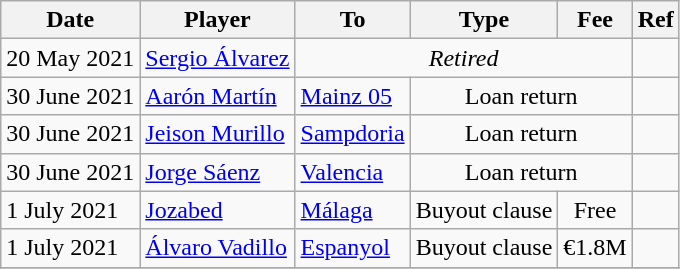<table class="wikitable">
<tr>
<th>Date</th>
<th>Player</th>
<th>To</th>
<th>Type</th>
<th>Fee</th>
<th>Ref</th>
</tr>
<tr>
<td>20 May 2021</td>
<td> <a href='#'>Sergio Álvarez</a></td>
<td colspan=3 align=center><em>Retired</em></td>
<td align=center></td>
</tr>
<tr>
<td>30 June 2021</td>
<td> <a href='#'>Aarón Martín</a></td>
<td> <a href='#'>Mainz 05</a></td>
<td align=center colspan=2>Loan return</td>
<td align=center></td>
</tr>
<tr>
<td>30 June 2021</td>
<td> <a href='#'>Jeison Murillo</a></td>
<td> <a href='#'>Sampdoria</a></td>
<td align=center colspan=2>Loan return</td>
<td align=center></td>
</tr>
<tr>
<td>30 June 2021</td>
<td> <a href='#'>Jorge Sáenz</a></td>
<td><a href='#'>Valencia</a></td>
<td align=center colspan=2>Loan return</td>
<td align=center></td>
</tr>
<tr>
<td>1 July 2021</td>
<td> <a href='#'>Jozabed</a></td>
<td><a href='#'>Málaga</a></td>
<td align=center>Buyout clause</td>
<td align=center>Free</td>
<td align=center></td>
</tr>
<tr>
<td>1 July 2021</td>
<td> <a href='#'>Álvaro Vadillo</a></td>
<td><a href='#'>Espanyol</a></td>
<td align=center>Buyout clause</td>
<td align=center>€1.8M</td>
<td align=center></td>
</tr>
<tr>
</tr>
</table>
